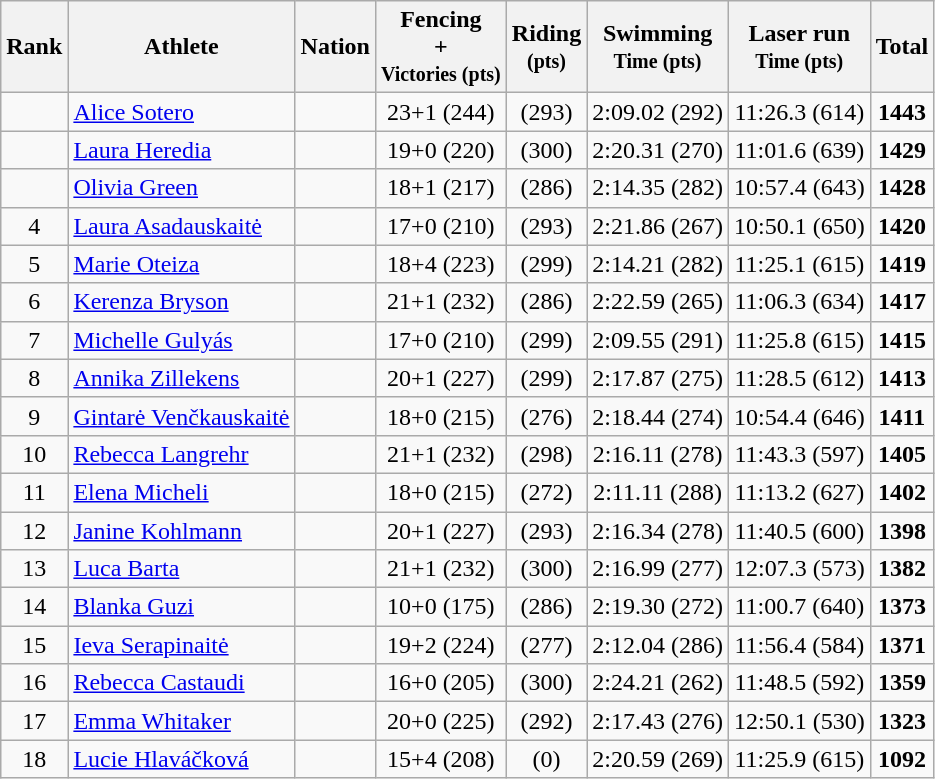<table style="text-align:center" class="wikitable sortable">
<tr>
<th>Rank</th>
<th>Athlete</th>
<th>Nation</th>
<th>Fencing<br>+<br><small>Victories (pts)</small></th>
<th>Riding<br><small>(pts)</small></th>
<th>Swimming<br><small>Time (pts)</small></th>
<th>Laser run<br><small>Time (pts)</small></th>
<th>Total</th>
</tr>
<tr>
<td></td>
<td align=left><a href='#'>Alice Sotero</a></td>
<td align=left></td>
<td>23+1 (244)</td>
<td>(293)</td>
<td>2:09.02 (292)</td>
<td>11:26.3 (614)</td>
<td><strong>1443</strong></td>
</tr>
<tr>
<td></td>
<td align=left><a href='#'>Laura Heredia</a></td>
<td align=left></td>
<td>19+0 (220)</td>
<td>(300)</td>
<td>2:20.31 (270)</td>
<td>11:01.6 (639)</td>
<td><strong>1429</strong></td>
</tr>
<tr>
<td></td>
<td align=left><a href='#'>Olivia Green</a></td>
<td align=left></td>
<td>18+1 (217)</td>
<td>(286)</td>
<td>2:14.35 (282)</td>
<td>10:57.4 (643)</td>
<td><strong>1428</strong></td>
</tr>
<tr>
<td>4</td>
<td align=left><a href='#'>Laura Asadauskaitė</a></td>
<td align=left></td>
<td>17+0 (210)</td>
<td>(293)</td>
<td>2:21.86 (267)</td>
<td>10:50.1 (650)</td>
<td><strong>1420</strong></td>
</tr>
<tr>
<td>5</td>
<td align=left><a href='#'>Marie Oteiza</a></td>
<td align=left></td>
<td>18+4 (223)</td>
<td>(299)</td>
<td>2:14.21 (282)</td>
<td>11:25.1 (615)</td>
<td><strong>1419</strong></td>
</tr>
<tr>
<td>6</td>
<td align=left><a href='#'>Kerenza Bryson</a></td>
<td align=left></td>
<td>21+1 (232)</td>
<td>(286)</td>
<td>2:22.59 (265)</td>
<td>11:06.3 (634)</td>
<td><strong>1417</strong></td>
</tr>
<tr>
<td>7</td>
<td align=left><a href='#'>Michelle Gulyás</a></td>
<td align=left></td>
<td>17+0 (210)</td>
<td>(299)</td>
<td>2:09.55 (291)</td>
<td>11:25.8 (615)</td>
<td><strong>1415</strong></td>
</tr>
<tr>
<td>8</td>
<td align=left><a href='#'>Annika Zillekens</a></td>
<td align=left></td>
<td>20+1 (227)</td>
<td>(299)</td>
<td>2:17.87 (275)</td>
<td>11:28.5 (612)</td>
<td><strong>1413</strong></td>
</tr>
<tr>
<td>9</td>
<td align=left><a href='#'>Gintarė Venčkauskaitė</a></td>
<td align=left></td>
<td>18+0 (215)</td>
<td>(276)</td>
<td>2:18.44 (274)</td>
<td>10:54.4 (646)</td>
<td><strong>1411</strong></td>
</tr>
<tr>
<td>10</td>
<td align=left><a href='#'>Rebecca Langrehr</a></td>
<td align=left></td>
<td>21+1 (232)</td>
<td>(298)</td>
<td>2:16.11 (278)</td>
<td>11:43.3 (597)</td>
<td><strong>1405</strong></td>
</tr>
<tr>
<td>11</td>
<td align=left><a href='#'>Elena Micheli</a></td>
<td align=left></td>
<td>18+0 (215)</td>
<td>(272)</td>
<td>2:11.11 (288)</td>
<td>11:13.2 (627)</td>
<td><strong>1402</strong></td>
</tr>
<tr>
<td>12</td>
<td align=left><a href='#'>Janine Kohlmann</a></td>
<td align=left></td>
<td>20+1 (227)</td>
<td>(293)</td>
<td>2:16.34 (278)</td>
<td>11:40.5 (600)</td>
<td><strong>1398</strong></td>
</tr>
<tr>
<td>13</td>
<td align=left><a href='#'>Luca Barta</a></td>
<td align=left></td>
<td>21+1 (232)</td>
<td>(300)</td>
<td>2:16.99 (277)</td>
<td>12:07.3 (573)</td>
<td><strong>1382</strong></td>
</tr>
<tr>
<td>14</td>
<td align=left><a href='#'>Blanka Guzi</a></td>
<td align=left></td>
<td>10+0 (175)</td>
<td>(286)</td>
<td>2:19.30 (272)</td>
<td>11:00.7 (640)</td>
<td><strong>1373</strong></td>
</tr>
<tr>
<td>15</td>
<td align=left><a href='#'>Ieva Serapinaitė</a></td>
<td align=left></td>
<td>19+2 (224)</td>
<td>(277)</td>
<td>2:12.04 (286)</td>
<td>11:56.4 (584)</td>
<td><strong>1371</strong></td>
</tr>
<tr>
<td>16</td>
<td align=left><a href='#'>Rebecca Castaudi</a></td>
<td align=left></td>
<td>16+0 (205)</td>
<td>(300)</td>
<td>2:24.21 (262)</td>
<td>11:48.5 (592)</td>
<td><strong>1359</strong></td>
</tr>
<tr>
<td>17</td>
<td align=left><a href='#'>Emma Whitaker</a></td>
<td align=left></td>
<td>20+0 (225)</td>
<td>(292)</td>
<td>2:17.43 (276)</td>
<td>12:50.1 (530)</td>
<td><strong>1323</strong></td>
</tr>
<tr>
<td>18</td>
<td align=left><a href='#'>Lucie Hlaváčková</a></td>
<td align=left></td>
<td>15+4 (208)</td>
<td>(0)</td>
<td>2:20.59 (269)</td>
<td>11:25.9 (615)</td>
<td><strong>1092</strong></td>
</tr>
</table>
